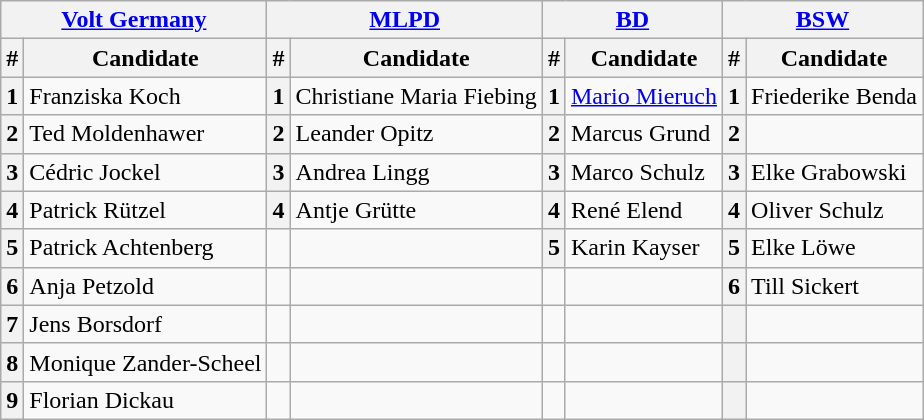<table class="wikitable">
<tr>
<th colspan="2"><a href='#'>Volt Germany</a></th>
<th colspan="2"><a href='#'>MLPD</a></th>
<th colspan="2"><a href='#'>BD</a></th>
<th colspan="2"><a href='#'>BSW</a></th>
</tr>
<tr>
<th>#</th>
<th>Candidate</th>
<th>#</th>
<th>Candidate</th>
<th>#</th>
<th>Candidate</th>
<th>#</th>
<th>Candidate</th>
</tr>
<tr>
<th colspan="1">1</th>
<td colspan="1">Franziska Koch</td>
<th colspan="1">1</th>
<td colspan="1">Christiane Maria Fiebing</td>
<th colspan="1">1</th>
<td colspan="1"><a href='#'>Mario Mieruch</a></td>
<th colspan="1">1</th>
<td colspan="1">Friederike Benda</td>
</tr>
<tr>
<th colspan="1">2</th>
<td colspan="1">Ted Moldenhawer</td>
<th colspan="1">2</th>
<td colspan="1">Leander Opitz</td>
<th colspan="1">2</th>
<td colspan="1">Marcus Grund</td>
<th colspan="1">2</th>
<td colspan="1"></td>
</tr>
<tr>
<th colspan="1">3</th>
<td colspan="1">Cédric Jockel</td>
<th colspan="1">3</th>
<td colspan="1">Andrea Lingg</td>
<th colspan="1">3</th>
<td colspan="1">Marco Schulz</td>
<th colspan="1">3</th>
<td colspan="1">Elke Grabowski</td>
</tr>
<tr>
<th colspan="1">4</th>
<td colspan="1">Patrick Rützel</td>
<th colspan="1">4</th>
<td colspan="1">Antje Grütte</td>
<th colspan="1">4</th>
<td colspan="1">René Elend</td>
<th colspan="1">4</th>
<td colspan="1">Oliver Schulz</td>
</tr>
<tr>
<th colspan="1">5</th>
<td colspan="1">Patrick Achtenberg</td>
<td colspan="1"></td>
<td colspan="1"></td>
<th colspan="1">5</th>
<td colspan="1">Karin Kayser</td>
<th colspan="1">5</th>
<td colspan="1">Elke Löwe</td>
</tr>
<tr>
<th colspan="1">6</th>
<td colspan="1">Anja Petzold</td>
<td colspan="1"></td>
<td colspan="1"></td>
<td colspan="1"></td>
<td colspan="1"></td>
<th colspan="1">6</th>
<td>Till Sickert</td>
</tr>
<tr>
<th colspan="1">7</th>
<td colspan="1">Jens Borsdorf</td>
<td colspan="1"></td>
<td colspan="1"></td>
<td colspan="1"></td>
<td colspan="1"></td>
<th></th>
<td></td>
</tr>
<tr>
<th colspan="1">8</th>
<td colspan="1">Monique Zander-Scheel</td>
<td colspan="1"></td>
<td colspan="1"></td>
<td colspan="1"></td>
<td colspan="1"></td>
<th></th>
<td></td>
</tr>
<tr>
<th colspan="1">9</th>
<td colspan="1">Florian Dickau</td>
<td colspan="1"></td>
<td colspan="1"></td>
<td colspan="1"></td>
<td colspan="1"></td>
<th></th>
<td></td>
</tr>
</table>
